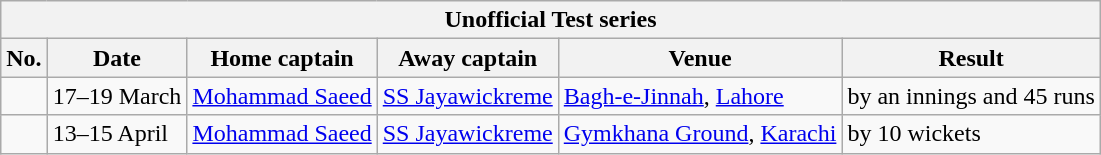<table class="wikitable">
<tr>
<th colspan="9">Unofficial Test series</th>
</tr>
<tr>
<th>No.</th>
<th>Date</th>
<th>Home captain</th>
<th>Away captain</th>
<th>Venue</th>
<th>Result</th>
</tr>
<tr>
<td></td>
<td>17–19 March</td>
<td><a href='#'>Mohammad Saeed</a></td>
<td><a href='#'>SS Jayawickreme</a></td>
<td><a href='#'>Bagh-e-Jinnah</a>, <a href='#'>Lahore</a></td>
<td> by an innings and 45 runs</td>
</tr>
<tr>
<td></td>
<td>13–15 April</td>
<td><a href='#'>Mohammad Saeed</a></td>
<td><a href='#'>SS Jayawickreme</a></td>
<td><a href='#'>Gymkhana Ground</a>, <a href='#'>Karachi</a></td>
<td> by 10 wickets</td>
</tr>
</table>
